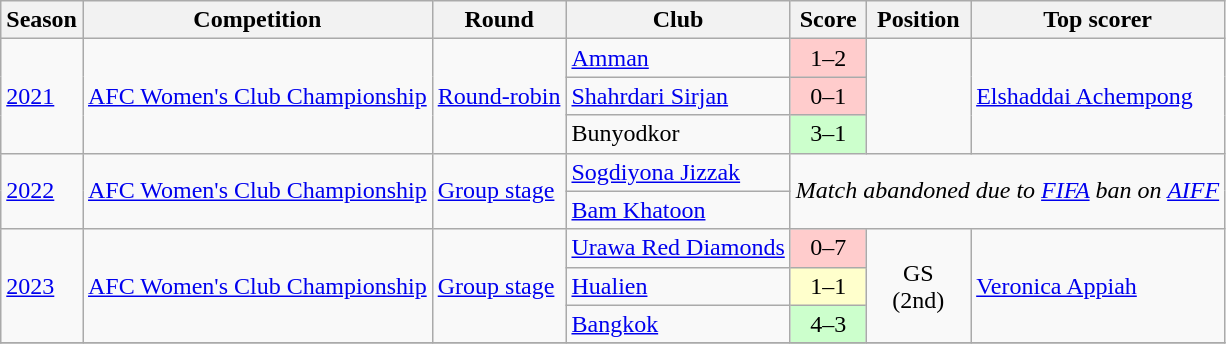<table class="wikitable">
<tr>
<th>Season</th>
<th>Competition</th>
<th>Round</th>
<th>Club</th>
<th>Score</th>
<th>Position</th>
<th>Top scorer</th>
</tr>
<tr>
<td rowspan="3"><a href='#'>2021</a></td>
<td rowspan="3"><a href='#'>AFC Women's Club Championship</a></td>
<td rowspan="3"><a href='#'>Round-robin</a></td>
<td> <a href='#'>Amman</a></td>
<td style="text-align:center;" bgcolor=#FCC>1–2</td>
<td rowspan="3" align=center></td>
<td rowspan="3"> <a href='#'>Elshaddai Achempong</a><br></td>
</tr>
<tr>
<td> <a href='#'>Shahrdari Sirjan</a></td>
<td style="text-align:center;" bgcolor=#FCC>0–1</td>
</tr>
<tr>
<td> Bunyodkor</td>
<td style="text-align:center;" bgcolor=#CFC>3–1</td>
</tr>
<tr>
<td rowspan="2"><a href='#'>2022</a></td>
<td rowspan="2"><a href='#'>AFC Women's Club Championship</a></td>
<td rowspan="2"><a href='#'>Group stage</a></td>
<td> <a href='#'>Sogdiyona Jizzak</a></td>
<td colspan=3 rowspan=2 Align=center><em>Match abandoned due to <a href='#'>FIFA</a> ban on <a href='#'>AIFF</a></em></td>
</tr>
<tr>
<td> <a href='#'>Bam Khatoon</a></td>
</tr>
<tr>
<td rowspan="3"><a href='#'>2023</a></td>
<td rowspan="3"><a href='#'>AFC Women's Club Championship</a></td>
<td rowspan="3"><a href='#'>Group stage</a></td>
<td> <a href='#'>Urawa Red Diamonds</a></td>
<td style="text-align:center;" bgcolor=#FCC>0–7</td>
<td rowspan="3" align=center>GS<br>(2nd)</td>
<td rowspan="3"> <a href='#'>Veronica Appiah</a><br></td>
</tr>
<tr>
<td> <a href='#'>Hualien</a></td>
<td style="text-align:center;" bgcolor=#FFC>1–1</td>
</tr>
<tr>
<td> <a href='#'>Bangkok</a></td>
<td style="text-align:center;" bgcolor=#CFC>4–3</td>
</tr>
<tr>
</tr>
</table>
